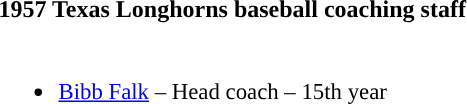<table class="toccolours">
<tr>
<th colspan=9>1957 Texas Longhorns baseball coaching staff</th>
</tr>
<tr>
<td style="text-align: left; font-size: 95%;" valign="top"><br><ul><li><a href='#'>Bibb Falk</a> – Head coach – 15th year</li></ul></td>
</tr>
</table>
